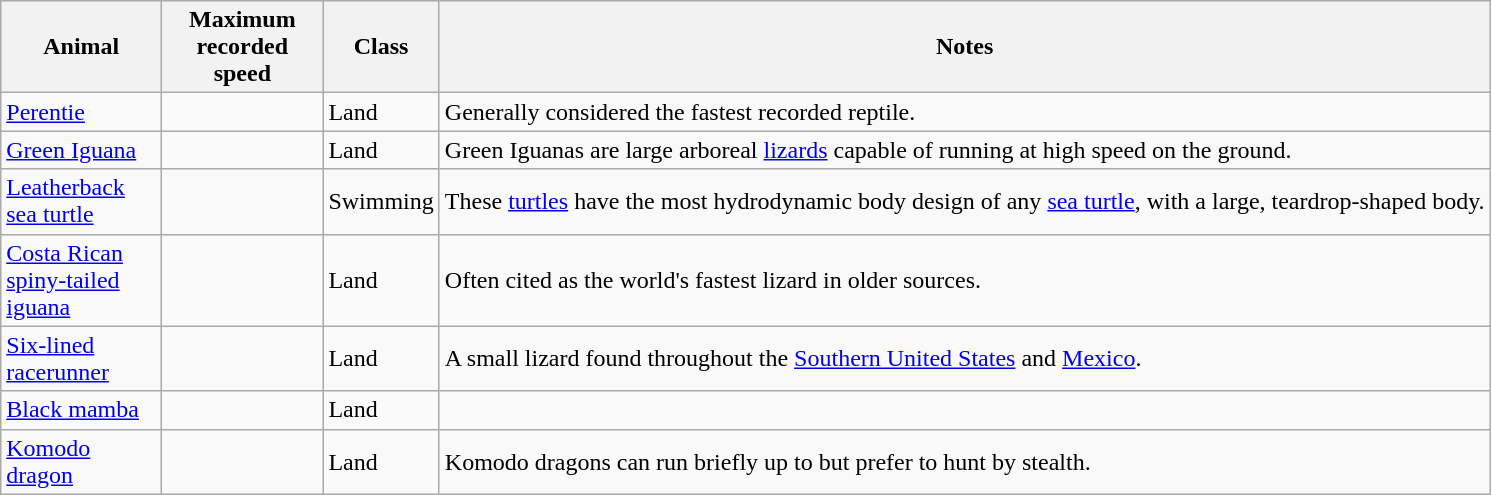<table class="wikitable sortable">
<tr>
<th width=100>Animal</th>
<th width=100>Maximum recorded speed</th>
<th>Class</th>
<th class="unsortable">Notes</th>
</tr>
<tr>
<td><a href='#'>Perentie</a></td>
<td></td>
<td>Land</td>
<td>Generally considered the fastest recorded reptile.</td>
</tr>
<tr>
<td><a href='#'>Green Iguana</a></td>
<td></td>
<td>Land</td>
<td>Green Iguanas are large arboreal <a href='#'>lizards</a> capable of running at high speed on the ground.</td>
</tr>
<tr>
<td><a href='#'>Leatherback sea turtle</a></td>
<td></td>
<td>Swimming</td>
<td>These <a href='#'>turtles</a> have the most hydrodynamic body design of any <a href='#'>sea turtle</a>, with a large, teardrop-shaped body.</td>
</tr>
<tr>
<td><a href='#'>Costa Rican spiny-tailed iguana</a></td>
<td></td>
<td>Land</td>
<td>Often cited as the world's fastest lizard in older sources.</td>
</tr>
<tr>
<td><a href='#'>Six-lined racerunner</a></td>
<td></td>
<td>Land</td>
<td>A small lizard found throughout the <a href='#'>Southern United States</a> and <a href='#'>Mexico</a>.</td>
</tr>
<tr>
<td><a href='#'>Black mamba</a></td>
<td></td>
<td>Land</td>
<td></td>
</tr>
<tr>
<td><a href='#'>Komodo dragon</a></td>
<td></td>
<td>Land</td>
<td>Komodo dragons can run briefly up to  but prefer to hunt by stealth.</td>
</tr>
</table>
